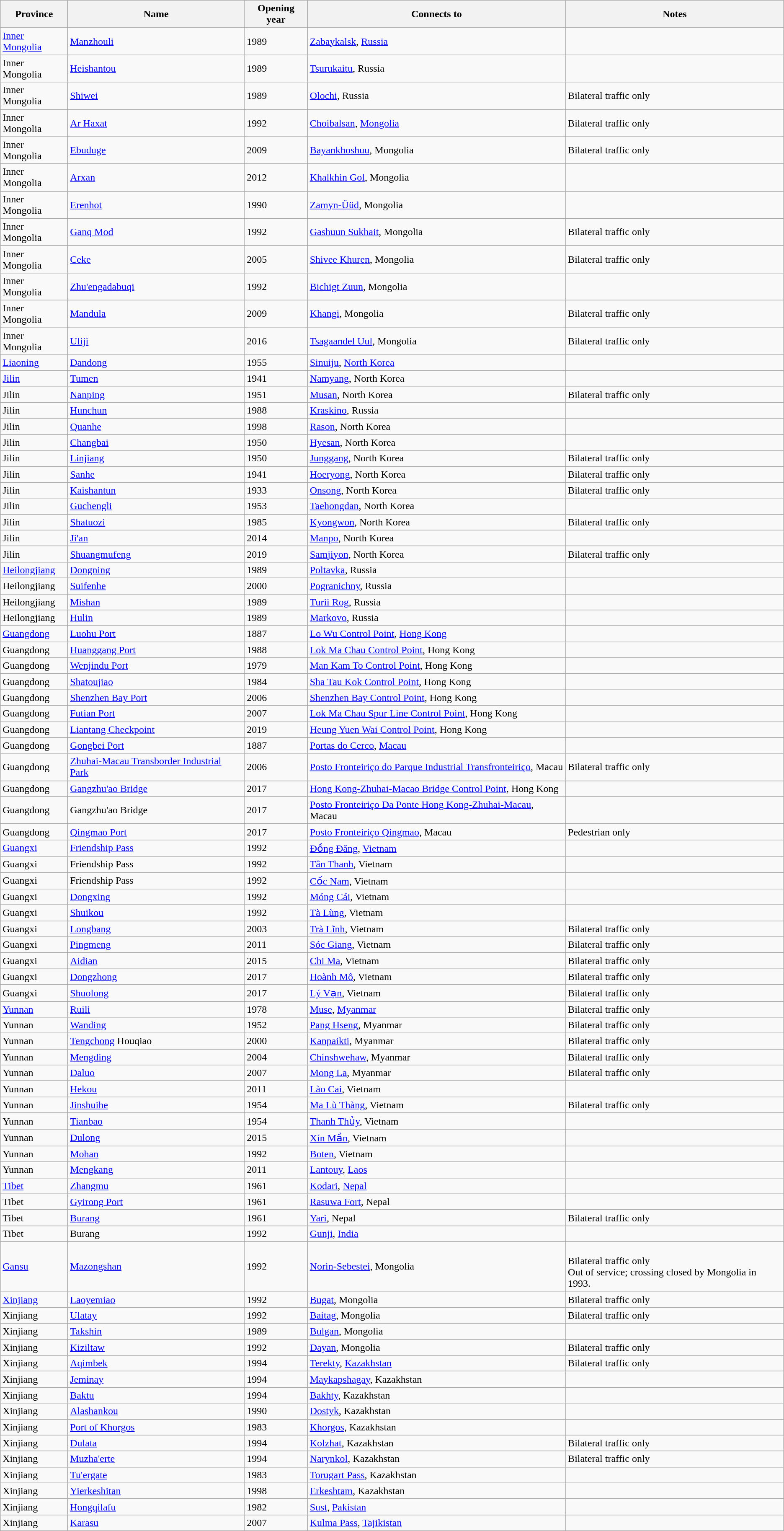<table class="wikitable sortable">
<tr>
<th>Province</th>
<th>Name</th>
<th>Opening year</th>
<th>Connects to</th>
<th>Notes</th>
</tr>
<tr>
<td><a href='#'>Inner Mongolia</a></td>
<td><a href='#'>Manzhouli</a></td>
<td>1989</td>
<td><a href='#'>Zabaykalsk</a>, <a href='#'>Russia</a></td>
<td></td>
</tr>
<tr>
<td>Inner Mongolia</td>
<td><a href='#'>Heishantou</a></td>
<td>1989</td>
<td><a href='#'>Tsurukaitu</a>, Russia</td>
<td></td>
</tr>
<tr>
<td>Inner Mongolia</td>
<td><a href='#'>Shiwei</a></td>
<td>1989</td>
<td><a href='#'>Olochi</a>, Russia</td>
<td>Bilateral traffic only</td>
</tr>
<tr>
<td>Inner Mongolia</td>
<td><a href='#'>Ar Haxat</a></td>
<td>1992</td>
<td><a href='#'>Choibalsan</a>, <a href='#'>Mongolia</a></td>
<td>Bilateral traffic only</td>
</tr>
<tr>
<td>Inner Mongolia</td>
<td><a href='#'>Ebuduge</a></td>
<td>2009</td>
<td><a href='#'>Bayankhoshuu</a>, Mongolia</td>
<td>Bilateral traffic only</td>
</tr>
<tr>
<td>Inner Mongolia</td>
<td><a href='#'>Arxan</a></td>
<td>2012</td>
<td><a href='#'>Khalkhin Gol</a>, Mongolia</td>
<td></td>
</tr>
<tr>
<td>Inner Mongolia</td>
<td><a href='#'>Erenhot</a></td>
<td>1990</td>
<td><a href='#'>Zamyn-Üüd</a>, Mongolia</td>
<td></td>
</tr>
<tr>
<td>Inner Mongolia</td>
<td><a href='#'>Ganq Mod</a></td>
<td>1992</td>
<td><a href='#'>Gashuun Sukhait</a>, Mongolia</td>
<td>Bilateral traffic only</td>
</tr>
<tr>
<td>Inner Mongolia</td>
<td><a href='#'>Ceke</a></td>
<td>2005</td>
<td><a href='#'>Shivee Khuren</a>, Mongolia</td>
<td>Bilateral traffic only</td>
</tr>
<tr>
<td>Inner Mongolia</td>
<td><a href='#'>Zhu'engadabuqi</a></td>
<td>1992</td>
<td><a href='#'>Bichigt Zuun</a>, Mongolia</td>
<td></td>
</tr>
<tr>
<td>Inner Mongolia</td>
<td><a href='#'>Mandula</a></td>
<td>2009</td>
<td><a href='#'>Khangi</a>, Mongolia</td>
<td>Bilateral traffic only</td>
</tr>
<tr>
<td>Inner Mongolia</td>
<td><a href='#'>Uliji</a></td>
<td>2016</td>
<td><a href='#'>Tsagaandel Uul</a>, Mongolia</td>
<td>Bilateral traffic only</td>
</tr>
<tr>
<td><a href='#'>Liaoning</a></td>
<td><a href='#'>Dandong</a></td>
<td>1955</td>
<td><a href='#'>Sinuiju</a>, <a href='#'>North Korea</a></td>
<td></td>
</tr>
<tr>
<td><a href='#'>Jilin</a></td>
<td><a href='#'>Tumen</a></td>
<td>1941</td>
<td><a href='#'>Namyang</a>, North Korea</td>
<td></td>
</tr>
<tr>
<td>Jilin</td>
<td><a href='#'>Nanping</a></td>
<td>1951</td>
<td><a href='#'>Musan</a>, North Korea</td>
<td>Bilateral traffic only</td>
</tr>
<tr>
<td>Jilin</td>
<td><a href='#'>Hunchun</a></td>
<td>1988</td>
<td><a href='#'>Kraskino</a>, Russia</td>
<td></td>
</tr>
<tr>
<td>Jilin</td>
<td><a href='#'>Quanhe</a></td>
<td>1998</td>
<td><a href='#'>Rason</a>, North Korea</td>
<td></td>
</tr>
<tr>
<td>Jilin</td>
<td><a href='#'>Changbai</a></td>
<td>1950</td>
<td><a href='#'>Hyesan</a>, North Korea</td>
<td></td>
</tr>
<tr>
<td>Jilin</td>
<td><a href='#'>Linjiang</a></td>
<td>1950</td>
<td><a href='#'>Junggang</a>, North Korea</td>
<td>Bilateral traffic only</td>
</tr>
<tr>
<td>Jilin</td>
<td><a href='#'>Sanhe</a></td>
<td>1941</td>
<td><a href='#'>Hoeryong</a>, North Korea</td>
<td>Bilateral traffic only</td>
</tr>
<tr>
<td>Jilin</td>
<td><a href='#'>Kaishantun</a></td>
<td>1933</td>
<td><a href='#'>Onsong</a>, North Korea</td>
<td>Bilateral traffic only</td>
</tr>
<tr>
<td>Jilin</td>
<td><a href='#'>Guchengli</a></td>
<td>1953</td>
<td><a href='#'>Taehongdan</a>, North Korea</td>
<td></td>
</tr>
<tr>
<td>Jilin</td>
<td><a href='#'>Shatuozi</a></td>
<td>1985</td>
<td><a href='#'>Kyongwon</a>, North Korea</td>
<td>Bilateral traffic only</td>
</tr>
<tr>
<td>Jilin</td>
<td><a href='#'>Ji'an</a></td>
<td>2014</td>
<td><a href='#'>Manpo</a>, North Korea</td>
<td></td>
</tr>
<tr>
<td>Jilin</td>
<td><a href='#'>Shuangmufeng</a></td>
<td>2019</td>
<td><a href='#'>Samjiyon</a>, North Korea</td>
<td>Bilateral traffic only</td>
</tr>
<tr>
<td><a href='#'>Heilongjiang</a></td>
<td><a href='#'>Dongning</a></td>
<td>1989</td>
<td><a href='#'>Poltavka</a>, Russia</td>
<td></td>
</tr>
<tr>
<td>Heilongjiang</td>
<td><a href='#'>Suifenhe</a></td>
<td>2000</td>
<td><a href='#'>Pogranichny</a>, Russia</td>
<td></td>
</tr>
<tr>
<td>Heilongjiang</td>
<td><a href='#'>Mishan</a></td>
<td>1989</td>
<td><a href='#'>Turii Rog</a>, Russia</td>
<td></td>
</tr>
<tr>
<td>Heilongjiang</td>
<td><a href='#'>Hulin</a></td>
<td>1989</td>
<td><a href='#'>Markovo</a>, Russia</td>
<td></td>
</tr>
<tr>
<td><a href='#'>Guangdong</a></td>
<td><a href='#'>Luohu Port</a></td>
<td>1887</td>
<td><a href='#'>Lo Wu Control Point</a>, <a href='#'>Hong Kong</a></td>
<td></td>
</tr>
<tr>
<td>Guangdong</td>
<td><a href='#'>Huanggang Port</a></td>
<td>1988</td>
<td><a href='#'>Lok Ma Chau Control Point</a>, Hong Kong</td>
<td></td>
</tr>
<tr>
<td>Guangdong</td>
<td><a href='#'>Wenjindu Port</a></td>
<td>1979</td>
<td><a href='#'>Man Kam To Control Point</a>, Hong Kong</td>
<td></td>
</tr>
<tr>
<td>Guangdong</td>
<td><a href='#'>Shatoujiao</a></td>
<td>1984</td>
<td><a href='#'>Sha Tau Kok Control Point</a>, Hong Kong</td>
<td></td>
</tr>
<tr>
<td>Guangdong</td>
<td><a href='#'>Shenzhen Bay Port</a></td>
<td>2006</td>
<td><a href='#'>Shenzhen Bay Control Point</a>, Hong Kong</td>
<td></td>
</tr>
<tr>
<td>Guangdong</td>
<td><a href='#'>Futian Port</a></td>
<td>2007</td>
<td><a href='#'>Lok Ma Chau Spur Line Control Point</a>, Hong Kong</td>
<td></td>
</tr>
<tr>
<td>Guangdong</td>
<td><a href='#'>Liantang Checkpoint</a></td>
<td>2019</td>
<td><a href='#'>Heung Yuen Wai Control Point</a>, Hong Kong</td>
<td></td>
</tr>
<tr>
<td>Guangdong</td>
<td><a href='#'>Gongbei Port</a></td>
<td>1887</td>
<td><a href='#'>Portas do Cerco</a>, <a href='#'>Macau</a></td>
<td></td>
</tr>
<tr>
<td>Guangdong</td>
<td><a href='#'>Zhuhai-Macau Transborder Industrial Park</a></td>
<td>2006</td>
<td><a href='#'>Posto Fronteiriço do Parque Industrial Transfronteiriço</a>, Macau</td>
<td>Bilateral traffic only</td>
</tr>
<tr>
<td>Guangdong</td>
<td><a href='#'>Gangzhu'ao Bridge</a></td>
<td>2017</td>
<td><a href='#'>Hong Kong-Zhuhai-Macao Bridge Control Point</a>, Hong Kong</td>
<td></td>
</tr>
<tr>
<td>Guangdong</td>
<td>Gangzhu'ao Bridge</td>
<td>2017</td>
<td><a href='#'>Posto Fronteiriço Da Ponte Hong Kong-Zhuhai-Macau</a>, Macau</td>
<td></td>
</tr>
<tr>
<td>Guangdong</td>
<td><a href='#'>Qingmao Port</a></td>
<td>2017</td>
<td><a href='#'>Posto Fronteiriço Qingmao</a>, Macau</td>
<td>Pedestrian only</td>
</tr>
<tr>
<td><a href='#'>Guangxi</a></td>
<td><a href='#'>Friendship Pass</a></td>
<td>1992</td>
<td><a href='#'>Đồng Đăng</a>, <a href='#'>Vietnam</a></td>
<td></td>
</tr>
<tr>
<td>Guangxi</td>
<td>Friendship Pass</td>
<td>1992</td>
<td><a href='#'>Tân Thanh</a>, Vietnam</td>
<td></td>
</tr>
<tr>
<td>Guangxi</td>
<td>Friendship Pass</td>
<td>1992</td>
<td><a href='#'>Cốc Nam</a>, Vietnam</td>
<td></td>
</tr>
<tr>
<td>Guangxi</td>
<td><a href='#'>Dongxing</a></td>
<td>1992</td>
<td><a href='#'>Móng Cái</a>, Vietnam</td>
<td></td>
</tr>
<tr>
<td>Guangxi</td>
<td><a href='#'>Shuikou</a></td>
<td>1992</td>
<td><a href='#'>Tà Lùng</a>, Vietnam</td>
<td></td>
</tr>
<tr>
<td>Guangxi</td>
<td><a href='#'>Longbang</a></td>
<td>2003</td>
<td><a href='#'>Trà Lĩnh</a>, Vietnam</td>
<td>Bilateral traffic only</td>
</tr>
<tr>
<td>Guangxi</td>
<td><a href='#'>Pingmeng</a></td>
<td>2011</td>
<td><a href='#'>Sóc Giang</a>, Vietnam</td>
<td>Bilateral traffic only</td>
</tr>
<tr>
<td>Guangxi</td>
<td><a href='#'>Aidian</a></td>
<td>2015</td>
<td><a href='#'>Chi Ma</a>, Vietnam</td>
<td>Bilateral traffic only</td>
</tr>
<tr>
<td>Guangxi</td>
<td><a href='#'>Dongzhong</a></td>
<td>2017</td>
<td><a href='#'>Hoành Mô</a>, Vietnam</td>
<td>Bilateral traffic only</td>
</tr>
<tr>
<td>Guangxi</td>
<td><a href='#'>Shuolong</a></td>
<td>2017</td>
<td><a href='#'>Lý Vạn</a>, Vietnam</td>
<td>Bilateral traffic only</td>
</tr>
<tr>
<td><a href='#'>Yunnan</a></td>
<td><a href='#'>Ruili</a></td>
<td>1978</td>
<td><a href='#'>Muse</a>, <a href='#'>Myanmar</a></td>
<td>Bilateral traffic only</td>
</tr>
<tr>
<td>Yunnan</td>
<td><a href='#'>Wanding</a></td>
<td>1952</td>
<td><a href='#'>Pang Hseng</a>, Myanmar</td>
<td>Bilateral traffic only</td>
</tr>
<tr>
<td>Yunnan</td>
<td><a href='#'>Tengchong</a> Houqiao</td>
<td>2000</td>
<td><a href='#'>Kanpaikti</a>, Myanmar</td>
<td>Bilateral traffic only</td>
</tr>
<tr>
<td>Yunnan</td>
<td><a href='#'>Mengding</a></td>
<td>2004</td>
<td><a href='#'>Chinshwehaw</a>, Myanmar</td>
<td>Bilateral traffic only</td>
</tr>
<tr>
<td>Yunnan</td>
<td><a href='#'>Daluo</a></td>
<td>2007</td>
<td><a href='#'>Mong La</a>, Myanmar</td>
<td>Bilateral traffic only</td>
</tr>
<tr>
<td>Yunnan</td>
<td><a href='#'>Hekou</a></td>
<td>2011</td>
<td><a href='#'>Lào Cai</a>, Vietnam</td>
<td></td>
</tr>
<tr>
<td>Yunnan</td>
<td><a href='#'>Jinshuihe</a></td>
<td>1954</td>
<td><a href='#'>Ma Lù Thàng</a>, Vietnam</td>
<td>Bilateral traffic only</td>
</tr>
<tr>
<td>Yunnan</td>
<td><a href='#'>Tianbao</a></td>
<td>1954</td>
<td><a href='#'>Thanh Thủy</a>, Vietnam</td>
<td></td>
</tr>
<tr>
<td>Yunnan</td>
<td><a href='#'>Dulong</a></td>
<td>2015</td>
<td><a href='#'>Xín Mần</a>, Vietnam</td>
<td></td>
</tr>
<tr>
<td>Yunnan</td>
<td><a href='#'>Mohan</a></td>
<td>1992</td>
<td><a href='#'>Boten</a>, Vietnam</td>
<td></td>
</tr>
<tr>
<td>Yunnan</td>
<td><a href='#'>Mengkang</a></td>
<td>2011</td>
<td><a href='#'>Lantouy</a>, <a href='#'>Laos</a></td>
<td></td>
</tr>
<tr>
<td><a href='#'>Tibet</a></td>
<td><a href='#'>Zhangmu</a></td>
<td>1961</td>
<td><a href='#'>Kodari</a>, <a href='#'>Nepal</a></td>
<td></td>
</tr>
<tr>
<td>Tibet</td>
<td><a href='#'>Gyirong Port</a></td>
<td>1961</td>
<td><a href='#'>Rasuwa Fort</a>, Nepal</td>
<td></td>
</tr>
<tr>
<td>Tibet</td>
<td><a href='#'>Burang</a></td>
<td>1961</td>
<td><a href='#'>Yari</a>, Nepal</td>
<td>Bilateral traffic only</td>
</tr>
<tr>
<td>Tibet</td>
<td>Burang</td>
<td>1992</td>
<td><a href='#'>Gunji</a>, <a href='#'>India</a></td>
<td></td>
</tr>
<tr>
<td><a href='#'>Gansu</a></td>
<td><a href='#'>Mazongshan</a></td>
<td>1992</td>
<td><a href='#'>Norin-Sebestei</a>, Mongolia</td>
<td><br>Bilateral traffic only<br>Out of service; crossing closed by Mongolia in 1993.</td>
</tr>
<tr>
<td><a href='#'>Xinjiang</a></td>
<td><a href='#'>Laoyemiao</a></td>
<td>1992</td>
<td><a href='#'>Bugat</a>, Mongolia</td>
<td>Bilateral traffic only</td>
</tr>
<tr>
<td>Xinjiang</td>
<td><a href='#'>Ulatay</a></td>
<td>1992</td>
<td><a href='#'>Baitag</a>, Mongolia</td>
<td>Bilateral traffic only</td>
</tr>
<tr>
<td>Xinjiang</td>
<td><a href='#'>Takshin</a></td>
<td>1989</td>
<td><a href='#'>Bulgan</a>, Mongolia</td>
<td></td>
</tr>
<tr>
<td>Xinjiang</td>
<td><a href='#'>Kiziltaw</a></td>
<td>1992</td>
<td><a href='#'>Dayan</a>, Mongolia</td>
<td>Bilateral traffic only</td>
</tr>
<tr>
<td>Xinjiang</td>
<td><a href='#'>Aqimbek</a></td>
<td>1994</td>
<td><a href='#'>Terekty</a>, <a href='#'>Kazakhstan</a></td>
<td>Bilateral traffic only</td>
</tr>
<tr>
<td>Xinjiang</td>
<td><a href='#'>Jeminay</a></td>
<td>1994</td>
<td><a href='#'>Maykapshagay</a>, Kazakhstan</td>
<td></td>
</tr>
<tr>
<td>Xinjiang</td>
<td><a href='#'>Baktu</a></td>
<td>1994</td>
<td><a href='#'>Bakhty</a>, Kazakhstan</td>
<td></td>
</tr>
<tr>
<td>Xinjiang</td>
<td><a href='#'>Alashankou</a></td>
<td>1990</td>
<td><a href='#'>Dostyk</a>, Kazakhstan</td>
<td></td>
</tr>
<tr>
<td>Xinjiang</td>
<td><a href='#'>Port of Khorgos</a></td>
<td>1983</td>
<td><a href='#'>Khorgos</a>, Kazakhstan</td>
<td></td>
</tr>
<tr>
<td>Xinjiang</td>
<td><a href='#'>Dulata</a></td>
<td>1994</td>
<td><a href='#'>Kolzhat</a>, Kazakhstan</td>
<td>Bilateral traffic only</td>
</tr>
<tr>
<td>Xinjiang</td>
<td><a href='#'>Muzha'erte</a></td>
<td>1994</td>
<td><a href='#'>Narynkol</a>, Kazakhstan</td>
<td>Bilateral traffic only</td>
</tr>
<tr>
<td>Xinjiang</td>
<td><a href='#'>Tu'ergate</a></td>
<td>1983</td>
<td><a href='#'>Torugart Pass</a>, Kazakhstan</td>
<td></td>
</tr>
<tr>
<td>Xinjiang</td>
<td><a href='#'>Yierkeshitan</a></td>
<td>1998</td>
<td><a href='#'>Erkeshtam</a>, Kazakhstan</td>
<td></td>
</tr>
<tr>
<td>Xinjiang</td>
<td><a href='#'>Hongqilafu</a></td>
<td>1982</td>
<td><a href='#'>Sust</a>, <a href='#'>Pakistan</a></td>
<td></td>
</tr>
<tr>
<td>Xinjiang</td>
<td><a href='#'>Karasu</a></td>
<td>2007</td>
<td><a href='#'>Kulma Pass</a>, <a href='#'>Tajikistan</a></td>
<td></td>
</tr>
</table>
